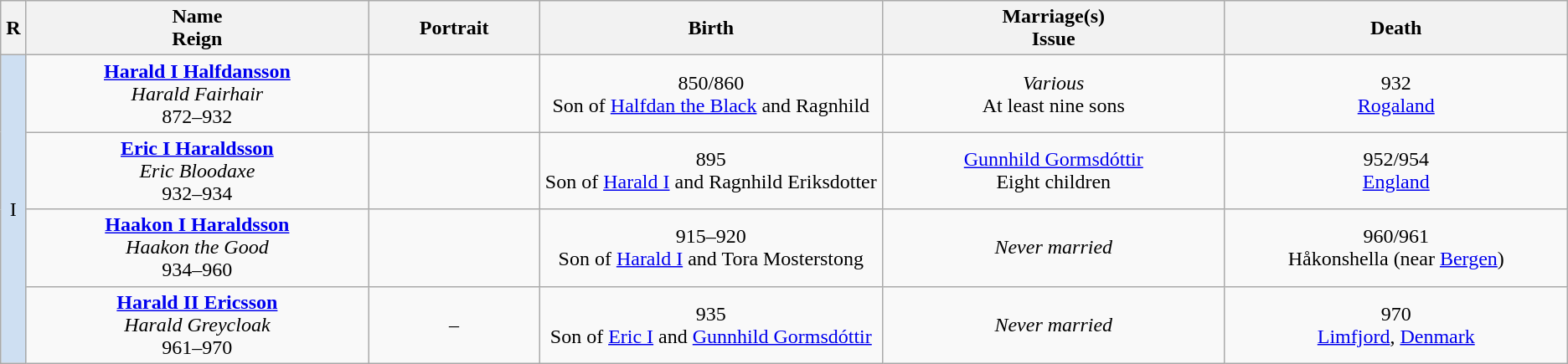<table style="text-align:center" class="wikitable">
<tr>
<th width=1%>R</th>
<th width=20%>Name<br>Reign</th>
<th width=10%>Portrait</th>
<th width=20%>Birth</th>
<th width=20%>Marriage(s)<br>Issue</th>
<th width=20%>Death</th>
</tr>
<tr>
<td rowspan="4" style="background-color:#CEDFF2; text-align:center">I</td>
<td><strong><a href='#'>Harald I Halfdansson</a></strong><br><em>Harald Fairhair</em><br> 872–932</td>
<td><br><em></em></td>
<td> 850/860<br>Son of <a href='#'>Halfdan the Black</a> and Ragnhild</td>
<td><em>Various</em><br>At least nine sons</td>
<td> 932<br><a href='#'>Rogaland</a></td>
</tr>
<tr>
<td><strong><a href='#'>Eric I Haraldsson</a></strong><br><em>Eric Bloodaxe</em><br> 932–934</td>
<td></td>
<td> 895<br>Son of <a href='#'>Harald I</a> and Ragnhild Eriksdotter</td>
<td><a href='#'>Gunnhild Gormsdóttir</a><br>Eight children</td>
<td> 952/954<br><a href='#'>England</a></td>
</tr>
<tr>
<td><strong><a href='#'>Haakon I Haraldsson</a></strong><br><em>Haakon the Good</em><br> 934–960</td>
<td><br><em></em></td>
<td> 915–920<br>Son of <a href='#'>Harald I</a> and Tora Mosterstong</td>
<td><em>Never married</em></td>
<td> 960/961<br>Håkonshella (near <a href='#'>Bergen</a>)</td>
</tr>
<tr>
<td><strong><a href='#'>Harald II Ericsson</a></strong><br><em>Harald Greycloak</em><br> 961–970</td>
<td>–</td>
<td> 935<br>Son of <a href='#'>Eric I</a> and <a href='#'>Gunnhild Gormsdóttir</a></td>
<td><em>Never married</em></td>
<td> 970<br><a href='#'>Limfjord</a>, <a href='#'>Denmark</a></td>
</tr>
</table>
